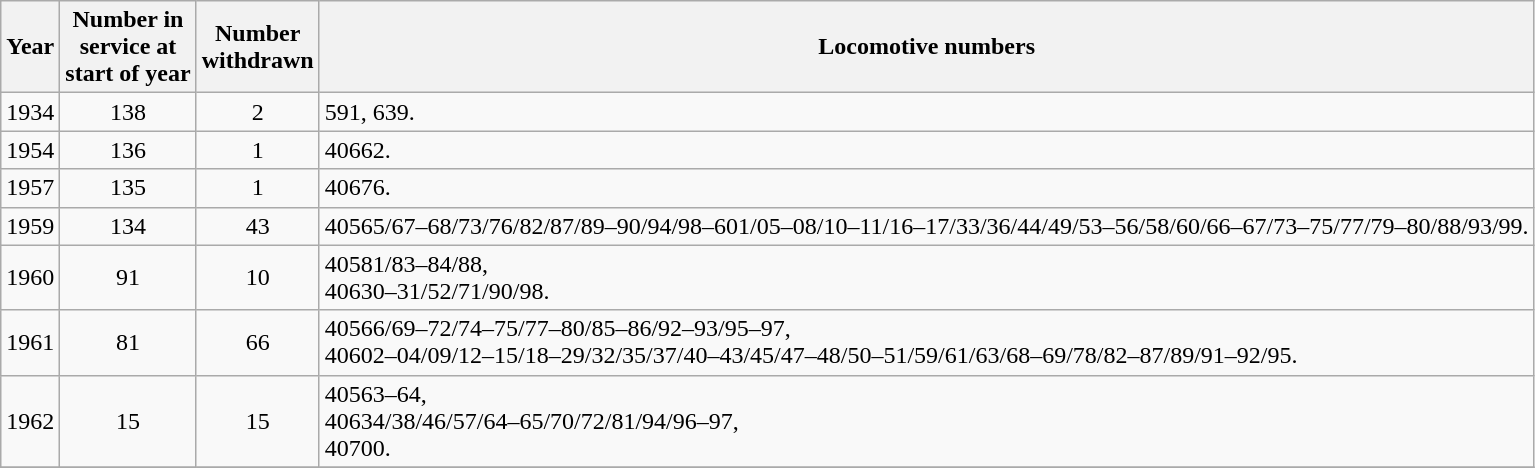<table class=wikitable style="text-align:center">
<tr>
<th>Year</th>
<th>Number in <br>service at <br>start of year</th>
<th>Number <br>withdrawn</th>
<th>Locomotive numbers</th>
</tr>
<tr>
<td>1934</td>
<td>138</td>
<td>2</td>
<td align=left>591, 639.</td>
</tr>
<tr>
<td>1954</td>
<td>136</td>
<td>1</td>
<td align=left>40662.</td>
</tr>
<tr>
<td>1957</td>
<td>135</td>
<td>1</td>
<td align=left>40676.</td>
</tr>
<tr>
<td>1959</td>
<td>134</td>
<td>43</td>
<td align=left>40565/67–68/73/76/82/87/89–90/94/98–601/05–08/10–11/16–17/33/36/44/49/53–56/58/60/66–67/73–75/77/79–80/88/93/99.</td>
</tr>
<tr>
<td>1960</td>
<td>91</td>
<td>10</td>
<td align=left>40581/83–84/88,<br>40630–31/52/71/90/98.</td>
</tr>
<tr>
<td>1961</td>
<td>81</td>
<td>66</td>
<td align=left>40566/69–72/74–75/77–80/85–86/92–93/95–97,<br>40602–04/09/12–15/18–29/32/35/37/40–43/45/47–48/50–51/59/61/63/68–69/78/82–87/89/91–92/95.</td>
</tr>
<tr>
<td>1962</td>
<td>15</td>
<td>15</td>
<td align=left>40563–64, <br>40634/38/46/57/64–65/70/72/81/94/96–97,<br>40700.</td>
</tr>
<tr>
</tr>
</table>
